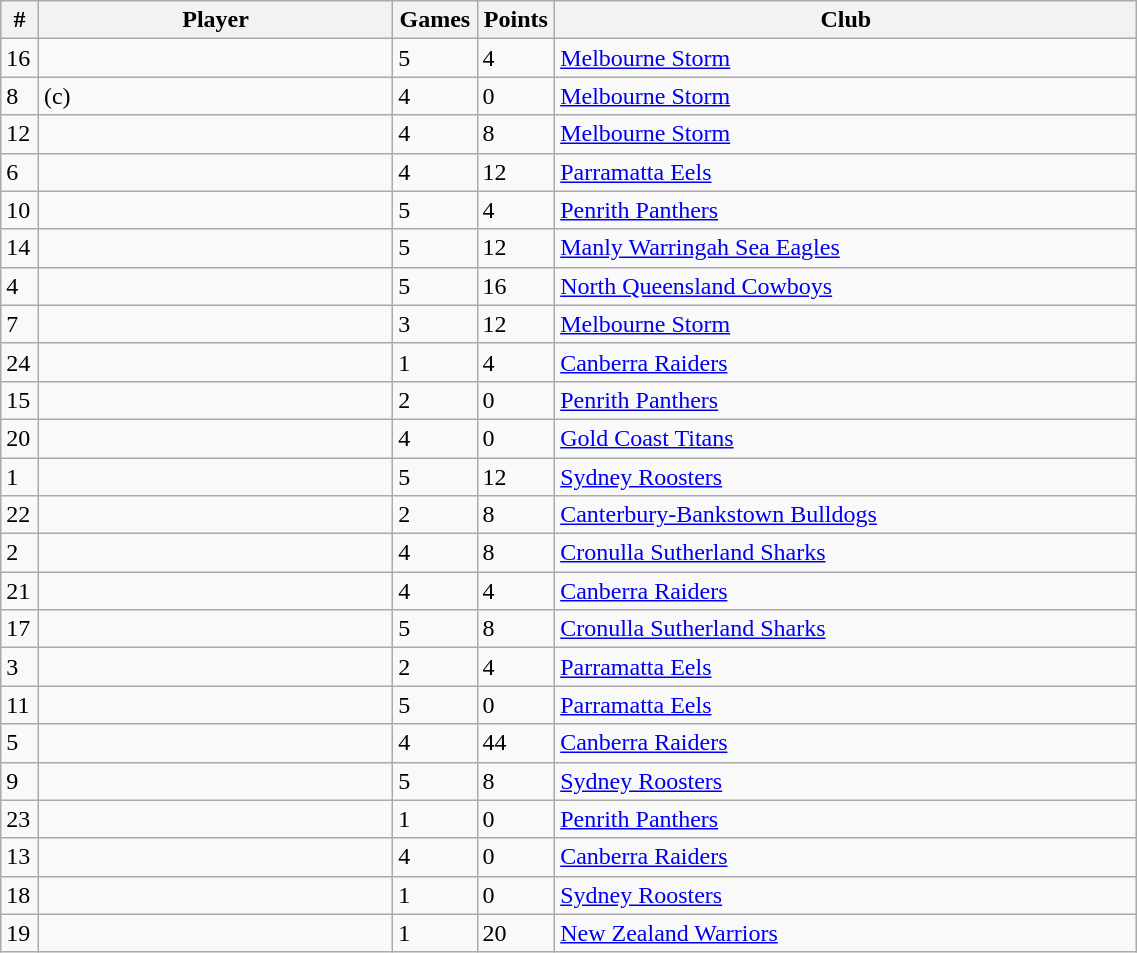<table class="wikitable sortable" style="width:60%;text-align:left">
<tr>
<th width=2%>#</th>
<th width=28%>Player</th>
<th width=2%>Games</th>
<th width=2%>Points</th>
<th width=46%>Club</th>
</tr>
<tr>
<td>16</td>
<td></td>
<td>5</td>
<td>4</td>
<td> <a href='#'>Melbourne Storm</a></td>
</tr>
<tr>
<td>8</td>
<td> (c)</td>
<td>4</td>
<td>0</td>
<td> <a href='#'>Melbourne Storm</a></td>
</tr>
<tr>
<td>12</td>
<td></td>
<td>4</td>
<td>8</td>
<td> <a href='#'>Melbourne Storm</a></td>
</tr>
<tr>
<td>6</td>
<td></td>
<td>4</td>
<td>12</td>
<td> <a href='#'>Parramatta Eels</a></td>
</tr>
<tr>
<td>10</td>
<td></td>
<td>5</td>
<td>4</td>
<td> <a href='#'>Penrith Panthers</a></td>
</tr>
<tr>
<td>14</td>
<td></td>
<td>5</td>
<td>12</td>
<td> <a href='#'>Manly Warringah Sea Eagles</a></td>
</tr>
<tr>
<td>4</td>
<td></td>
<td>5</td>
<td>16</td>
<td> <a href='#'>North Queensland Cowboys</a></td>
</tr>
<tr>
<td>7</td>
<td></td>
<td>3</td>
<td>12</td>
<td> <a href='#'>Melbourne Storm</a></td>
</tr>
<tr>
<td>24</td>
<td></td>
<td>1</td>
<td>4</td>
<td> <a href='#'>Canberra Raiders</a></td>
</tr>
<tr>
<td>15</td>
<td></td>
<td>2</td>
<td>0</td>
<td> <a href='#'>Penrith Panthers</a></td>
</tr>
<tr>
<td>20</td>
<td></td>
<td>4</td>
<td>0</td>
<td> <a href='#'>Gold Coast Titans</a></td>
</tr>
<tr>
<td>1</td>
<td></td>
<td>5</td>
<td>12</td>
<td> <a href='#'>Sydney Roosters</a></td>
</tr>
<tr>
<td>22</td>
<td></td>
<td>2</td>
<td>8</td>
<td> <a href='#'>Canterbury-Bankstown Bulldogs</a></td>
</tr>
<tr>
<td>2</td>
<td></td>
<td>4</td>
<td>8</td>
<td> <a href='#'>Cronulla Sutherland Sharks</a></td>
</tr>
<tr>
<td>21</td>
<td></td>
<td>4</td>
<td>4</td>
<td> <a href='#'>Canberra Raiders</a></td>
</tr>
<tr>
<td>17</td>
<td></td>
<td>5</td>
<td>8</td>
<td> <a href='#'>Cronulla Sutherland Sharks</a></td>
</tr>
<tr>
<td>3</td>
<td></td>
<td>2</td>
<td>4</td>
<td> <a href='#'>Parramatta Eels</a></td>
</tr>
<tr>
<td>11</td>
<td></td>
<td>5</td>
<td>0</td>
<td> <a href='#'>Parramatta Eels</a></td>
</tr>
<tr>
<td>5</td>
<td></td>
<td>4</td>
<td>44</td>
<td> <a href='#'>Canberra Raiders</a></td>
</tr>
<tr>
<td>9</td>
<td></td>
<td>5</td>
<td>8</td>
<td> <a href='#'>Sydney Roosters</a></td>
</tr>
<tr>
<td>23</td>
<td></td>
<td>1</td>
<td>0</td>
<td> <a href='#'>Penrith Panthers</a></td>
</tr>
<tr>
<td>13</td>
<td></td>
<td>4</td>
<td>0</td>
<td> <a href='#'>Canberra Raiders</a></td>
</tr>
<tr>
<td>18</td>
<td></td>
<td>1</td>
<td>0</td>
<td> <a href='#'>Sydney Roosters</a></td>
</tr>
<tr>
<td>19</td>
<td></td>
<td>1</td>
<td>20</td>
<td> <a href='#'>New Zealand Warriors</a></td>
</tr>
</table>
